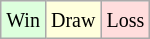<table class="wikitable">
<tr>
<td style="background: #ddffdd;"><small>Win</small></td>
<td style="background: #ffffdd;"><small>Draw</small></td>
<td style="background: #ffdddd;"><small>Loss</small></td>
</tr>
</table>
